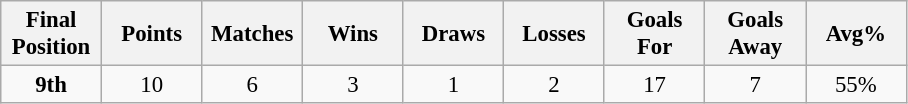<table class="wikitable" style="font-size: 95%; text-align: center;">
<tr>
<th width=60>Final Position</th>
<th width=60>Points</th>
<th width=60>Matches</th>
<th width=60>Wins</th>
<th width=60>Draws</th>
<th width=60>Losses</th>
<th width=60>Goals For</th>
<th width=60>Goals Away</th>
<th width=60>Avg%</th>
</tr>
<tr>
<td><strong>9th</strong></td>
<td>10</td>
<td>6</td>
<td>3</td>
<td>1</td>
<td>2</td>
<td>17</td>
<td>7</td>
<td>55%</td>
</tr>
</table>
